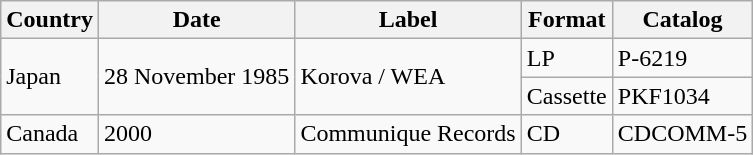<table class="wikitable">
<tr>
<th>Country</th>
<th>Date</th>
<th>Label</th>
<th>Format</th>
<th>Catalog</th>
</tr>
<tr>
<td rowspan="2">Japan</td>
<td rowspan="2">28 November 1985</td>
<td rowspan="2">Korova / WEA</td>
<td>LP</td>
<td>P-6219</td>
</tr>
<tr>
<td>Cassette</td>
<td>PKF1034</td>
</tr>
<tr>
<td>Canada</td>
<td>2000</td>
<td>Communique Records</td>
<td>CD</td>
<td>CDCOMM-5</td>
</tr>
</table>
